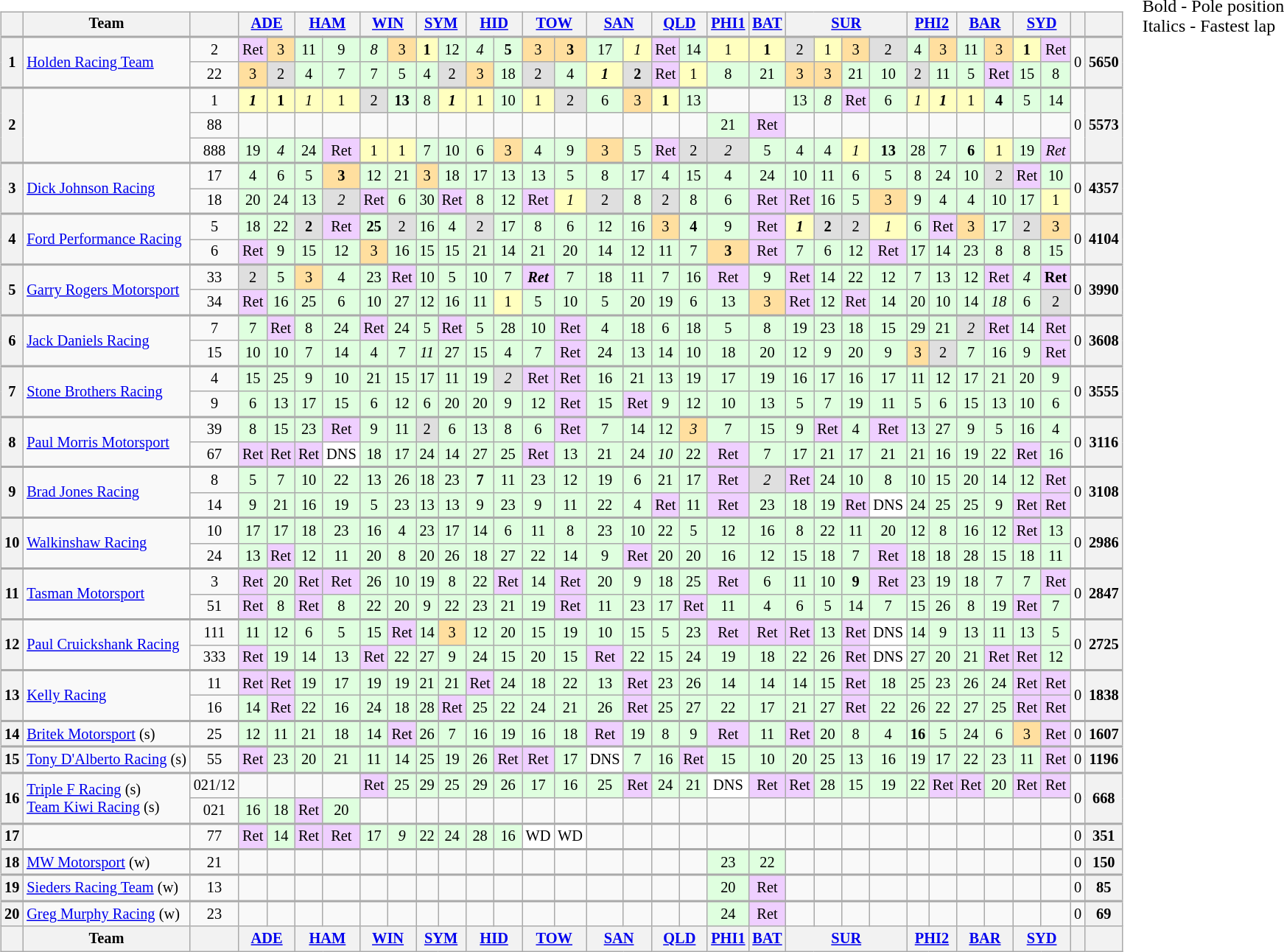<table>
<tr>
<td><br><table class="wikitable" style="font-size:85%; text-align:center">
<tr style="background:##f9f9f9; vertical-align:top;">
<th valign="middle"></th>
<th valign="middle">Team</th>
<th valign="middle"></th>
<th colspan=2><a href='#'>ADE</a><br></th>
<th colspan=2><a href='#'>HAM</a><br></th>
<th colspan=2><a href='#'>WIN</a><br></th>
<th colspan=2><a href='#'>SYM</a><br></th>
<th colspan=2><a href='#'>HID</a><br></th>
<th colspan=2><a href='#'>TOW</a><br></th>
<th colspan=2><a href='#'>SAN</a><br></th>
<th colspan=2><a href='#'>QLD</a><br></th>
<th><a href='#'>PHI1</a><br></th>
<th><a href='#'>BAT</a><br></th>
<th colspan=4><a href='#'>SUR</a><br></th>
<th colspan=2><a href='#'>PHI2</a><br></th>
<th colspan=2><a href='#'>BAR</a><br></th>
<th colspan=2><a href='#'>SYD</a><br></th>
<th valign="middle"></th>
<th valign="middle"></th>
</tr>
<tr style="border-top:2px solid #aaa;">
<th rowspan="2">1</th>
<td style="text-align:left;" rowspan="2"><a href='#'>Holden Racing Team</a></td>
<td>2</td>
<td style="background:#efcfff;">Ret</td>
<td style="background:#ffdf9f;">3</td>
<td style="background:#dfffdf;">11</td>
<td style="background:#dfffdf;">9</td>
<td style="background:#dfffdf;"><em>8</em></td>
<td style="background:#ffdf9f;">3</td>
<td style="background:#ffffbf;"><strong>1</strong></td>
<td style="background:#dfffdf;">12</td>
<td style="background:#dfffdf;"><em>4</em></td>
<td style="background:#dfffdf;"><strong>5</strong></td>
<td style="background:#ffdf9f;">3</td>
<td style="background:#ffdf9f;"><strong>3</strong></td>
<td style="background:#dfffdf;">17</td>
<td style="background:#ffffbf;"><em>1</em></td>
<td style="background:#efcfff;">Ret</td>
<td style="background:#dfffdf;">14</td>
<td style="background:#ffffbf;">1</td>
<td style="background:#ffffbf;"><strong>1</strong></td>
<td style="background:#dfdfdf;">2</td>
<td style="background:#ffffbf;">1</td>
<td style="background:#ffdf9f;">3</td>
<td style="background:#dfdfdf;">2</td>
<td style="background:#dfffdf;">4</td>
<td style="background:#ffdf9f;">3</td>
<td style="background:#dfffdf;">11</td>
<td style="background:#ffdf9f;">3</td>
<td style="background:#ffffbf;"><strong>1</strong></td>
<td style="background:#efcfff;">Ret</td>
<td rowspan="2">0</td>
<th rowspan="2">5650</th>
</tr>
<tr>
<td>22</td>
<td style="background:#ffdf9f;">3</td>
<td style="background:#dfdfdf;">2</td>
<td style="background:#dfffdf;">4</td>
<td style="background:#dfffdf;">7</td>
<td style="background:#dfffdf;">7</td>
<td style="background:#dfffdf;">5</td>
<td style="background:#dfffdf;">4</td>
<td style="background:#dfdfdf;">2</td>
<td style="background:#ffdf9f;">3</td>
<td style="background:#dfffdf;">18</td>
<td style="background:#dfdfdf;">2</td>
<td style="background:#dfffdf;">4</td>
<td style="background:#ffffbf;"><strong><em>1</em></strong></td>
<td style="background:#dfdfdf;"><strong>2</strong></td>
<td style="background:#efcfff;">Ret</td>
<td style="background:#ffffbf;">1</td>
<td style="background:#dfffdf;">8</td>
<td style="background:#dfffdf;">21</td>
<td style="background:#ffdf9f;">3</td>
<td style="background:#ffdf9f;">3</td>
<td style="background:#dfffdf;">21</td>
<td style="background:#dfffdf;">10</td>
<td style="background:#dfdfdf;">2</td>
<td style="background:#dfffdf;">11</td>
<td style="background:#dfffdf;">5</td>
<td style="background:#efcfff;">Ret</td>
<td style="background:#dfffdf;">15</td>
<td style="background:#dfffdf;">8</td>
</tr>
<tr style="border-top:2px solid #aaa;">
<th rowspan="3">2</th>
<td style="text-align:left;" rowspan="3"></td>
<td>1</td>
<td style="background:#ffffbf;"><strong><em>1</em></strong></td>
<td style="background:#ffffbf;"><strong>1</strong></td>
<td style="background:#ffffbf;"><em>1</em></td>
<td style="background:#ffffbf;">1</td>
<td style="background:#dfdfdf;">2</td>
<td style="background:#dfffdf;"><strong>13</strong></td>
<td style="background:#dfffdf;">8</td>
<td style="background:#ffffbf;"><strong><em>1</em></strong></td>
<td style="background:#ffffbf;">1</td>
<td style="background:#dfffdf;">10</td>
<td style="background:#ffffbf;">1</td>
<td style="background:#dfdfdf;">2</td>
<td style="background:#dfffdf;">6</td>
<td style="background:#ffdf9f;">3</td>
<td style="background:#ffffbf;"><strong>1</strong></td>
<td style="background:#dfffdf;">13</td>
<td></td>
<td></td>
<td style="background:#dfffdf;">13</td>
<td style="background:#dfffdf;"><em>8</em></td>
<td style="background:#efcfff;">Ret</td>
<td style="background:#dfffdf;">6</td>
<td style="background:#ffffbf;"><em>1</em></td>
<td style="background:#ffffbf;"><strong><em>1</em></strong></td>
<td style="background:#ffffbf;">1</td>
<td style="background:#dfffdf;"><strong>4</strong></td>
<td style="background:#dfffdf;">5</td>
<td style="background:#dfffdf;">14</td>
<td rowspan="3">0</td>
<th rowspan="3">5573</th>
</tr>
<tr>
<td>88</td>
<td></td>
<td></td>
<td></td>
<td></td>
<td></td>
<td></td>
<td></td>
<td></td>
<td></td>
<td></td>
<td></td>
<td></td>
<td></td>
<td></td>
<td></td>
<td></td>
<td style="background:#dfffdf;">21</td>
<td style="background:#efcfff;">Ret</td>
<td></td>
<td></td>
<td></td>
<td></td>
<td></td>
<td></td>
<td></td>
<td></td>
<td></td>
<td></td>
</tr>
<tr>
<td>888</td>
<td style="background:#dfffdf;">19</td>
<td style="background:#dfffdf;"><em>4</em></td>
<td style="background:#dfffdf;">24</td>
<td style="background:#efcfff;">Ret</td>
<td style="background:#ffffbf;">1</td>
<td style="background:#ffffbf;">1</td>
<td style="background:#dfffdf;">7</td>
<td style="background:#dfffdf;">10</td>
<td style="background:#dfffdf;">6</td>
<td style="background:#ffdf9f;">3</td>
<td style="background:#dfffdf;">4</td>
<td style="background:#dfffdf;">9</td>
<td style="background:#ffdf9f;">3</td>
<td style="background:#dfffdf;">5</td>
<td style="background:#efcfff;">Ret</td>
<td style="background:#dfdfdf;">2</td>
<td style="background:#dfdfdf;"><em>2</em></td>
<td style="background:#dfffdf;">5</td>
<td style="background:#dfffdf;">4</td>
<td style="background:#dfffdf;">4</td>
<td style="background:#ffffbf;"><em>1</em></td>
<td style="background:#dfffdf;"><strong>13</strong></td>
<td style="background:#dfffdf;">28</td>
<td style="background:#dfffdf;">7</td>
<td style="background:#dfffdf;"><strong>6</strong></td>
<td style="background:#ffffbf;">1</td>
<td style="background:#dfffdf;">19</td>
<td style="background:#efcfff;"><em>Ret</em></td>
</tr>
<tr style="border-top:2px solid #aaa;">
<th rowspan="2">3</th>
<td style="text-align:left;" rowspan="2"><a href='#'>Dick Johnson Racing</a></td>
<td>17</td>
<td style="background:#dfffdf;">4</td>
<td style="background:#dfffdf;">6</td>
<td style="background:#dfffdf;">5</td>
<td style="background:#ffdf9f;"><strong>3</strong></td>
<td style="background:#dfffdf;">12</td>
<td style="background:#dfffdf;">21</td>
<td style="background:#ffdf9f;">3</td>
<td style="background:#dfffdf;">18</td>
<td style="background:#dfffdf;">17</td>
<td style="background:#dfffdf;">13</td>
<td style="background:#dfffdf;">13</td>
<td style="background:#dfffdf;">5</td>
<td style="background:#dfffdf;">8</td>
<td style="background:#dfffdf;">17</td>
<td style="background:#dfffdf;">4</td>
<td style="background:#dfffdf;">15</td>
<td style="background:#dfffdf;">4</td>
<td style="background:#dfffdf;">24</td>
<td style="background:#dfffdf;">10</td>
<td style="background:#dfffdf;">11</td>
<td style="background:#dfffdf;">6</td>
<td style="background:#dfffdf;">5</td>
<td style="background:#dfffdf;">8</td>
<td style="background:#dfffdf;">24</td>
<td style="background:#dfffdf;">10</td>
<td style="background:#dfdfdf;">2</td>
<td style="background:#efcfff;">Ret</td>
<td style="background:#dfffdf;">10</td>
<td rowspan="2">0</td>
<th rowspan="2">4357</th>
</tr>
<tr>
<td>18</td>
<td style="background:#dfffdf;">20</td>
<td style="background:#dfffdf;">24</td>
<td style="background:#dfffdf;">13</td>
<td style="background:#dfdfdf;"><em>2</em></td>
<td style="background:#efcfff;">Ret</td>
<td style="background:#dfffdf;">6</td>
<td style="background:#dfffdf;">30</td>
<td style="background:#efcfff;">Ret</td>
<td style="background:#dfffdf;">8</td>
<td style="background:#dfffdf;">12</td>
<td style="background:#efcfff;">Ret</td>
<td style="background:#ffffbf;"><em>1</em></td>
<td style="background:#dfdfdf;">2</td>
<td style="background:#dfffdf;">8</td>
<td style="background:#dfdfdf;">2</td>
<td style="background:#dfffdf;">8</td>
<td style="background:#dfffdf;">6</td>
<td style="background:#efcfff;">Ret</td>
<td style="background:#efcfff;">Ret</td>
<td style="background:#dfffdf;">16</td>
<td style="background:#dfffdf;">5</td>
<td style="background:#ffdf9f;">3</td>
<td style="background:#dfffdf;">9</td>
<td style="background:#dfffdf;">4</td>
<td style="background:#dfffdf;">4</td>
<td style="background:#dfffdf;">10</td>
<td style="background:#dfffdf;">17</td>
<td style="background:#ffffbf;">1</td>
</tr>
<tr style="border-top:2px solid #aaa;">
<th rowspan="2">4</th>
<td style="text-align:left;" rowspan="2"><a href='#'>Ford Performance Racing</a></td>
<td>5</td>
<td style="background:#dfffdf;">18</td>
<td style="background:#dfffdf;">22</td>
<td style="background:#dfdfdf;"><strong>2</strong></td>
<td style="background:#efcfff;">Ret</td>
<td style="background:#dfffdf;"><strong>25</strong></td>
<td style="background:#dfdfdf;">2</td>
<td style="background:#dfffdf;">16</td>
<td style="background:#dfffdf;">4</td>
<td style="background:#dfdfdf;">2</td>
<td style="background:#dfffdf;">17</td>
<td style="background:#dfffdf;">8</td>
<td style="background:#dfffdf;">6</td>
<td style="background:#dfffdf;">12</td>
<td style="background:#dfffdf;">16</td>
<td style="background:#ffdf9f;">3</td>
<td style="background:#dfffdf;"><strong>4</strong></td>
<td style="background:#dfffdf;">9</td>
<td style="background:#efcfff;">Ret</td>
<td style="background:#ffffbf;"><strong><em>1</em></strong></td>
<td style="background:#dfdfdf;"><strong>2</strong></td>
<td style="background:#dfdfdf;">2</td>
<td style="background:#ffffbf;"><em>1</em></td>
<td style="background:#dfffdf;">6</td>
<td style="background:#efcfff;">Ret</td>
<td style="background:#ffdf9f;">3</td>
<td style="background:#dfffdf;">17</td>
<td style="background:#dfdfdf;">2</td>
<td style="background:#ffdf9f;">3</td>
<td rowspan="2">0</td>
<th rowspan="2">4104</th>
</tr>
<tr>
<td>6</td>
<td style="background:#efcfff;">Ret</td>
<td style="background:#dfffdf;">9</td>
<td style="background:#dfffdf;">15</td>
<td style="background:#dfffdf;">12</td>
<td style="background:#ffdf9f;">3</td>
<td style="background:#dfffdf;">16</td>
<td style="background:#dfffdf;">15</td>
<td style="background:#dfffdf;">15</td>
<td style="background:#dfffdf;">21</td>
<td style="background:#dfffdf;">14</td>
<td style="background:#dfffdf;">21</td>
<td style="background:#dfffdf;">20</td>
<td style="background:#dfffdf;">14</td>
<td style="background:#dfffdf;">12</td>
<td style="background:#dfffdf;">11</td>
<td style="background:#dfffdf;">7</td>
<td style="background:#ffdf9f;"><strong>3</strong></td>
<td style="background:#efcfff;">Ret</td>
<td style="background:#dfffdf;">7</td>
<td style="background:#dfffdf;">6</td>
<td style="background:#dfffdf;">12</td>
<td style="background:#efcfff;">Ret</td>
<td style="background:#dfffdf;">17</td>
<td style="background:#dfffdf;">14</td>
<td style="background:#dfffdf;">23</td>
<td style="background:#dfffdf;">8</td>
<td style="background:#dfffdf;">8</td>
<td style="background:#dfffdf;">15</td>
</tr>
<tr style="border-top:2px solid #aaa;">
<th rowspan="2">5</th>
<td style="text-align:left;" rowspan="2"><a href='#'>Garry Rogers Motorsport</a></td>
<td>33</td>
<td style="background:#dfdfdf;">2</td>
<td style="background:#dfffdf;">5</td>
<td style="background:#ffdf9f;">3</td>
<td style="background:#dfffdf;">4</td>
<td style="background:#dfffdf;">23</td>
<td style="background:#efcfff;">Ret</td>
<td style="background:#dfffdf;">10</td>
<td style="background:#dfffdf;">5</td>
<td style="background:#dfffdf;">10</td>
<td style="background:#dfffdf;">7</td>
<td style="background:#efcfff;"><strong><em>Ret</em></strong></td>
<td style="background:#dfffdf;">7</td>
<td style="background:#dfffdf;">18</td>
<td style="background:#dfffdf;">11</td>
<td style="background:#dfffdf;">7</td>
<td style="background:#dfffdf;">16</td>
<td style="background:#efcfff;">Ret</td>
<td style="background:#dfffdf;">9</td>
<td style="background:#efcfff;">Ret</td>
<td style="background:#dfffdf;">14</td>
<td style="background:#dfffdf;">22</td>
<td style="background:#dfffdf;">12</td>
<td style="background:#dfffdf;">7</td>
<td style="background:#dfffdf;">13</td>
<td style="background:#dfffdf;">12</td>
<td style="background:#efcfff;">Ret</td>
<td style="background:#dfffdf;"><em>4</em></td>
<td style="background:#efcfff;"><strong>Ret</strong></td>
<td rowspan="2">0</td>
<th rowspan="2">3990</th>
</tr>
<tr>
<td>34</td>
<td style="background:#efcfff;">Ret</td>
<td style="background:#dfffdf;">16</td>
<td style="background:#dfffdf;">25</td>
<td style="background:#dfffdf;">6</td>
<td style="background:#dfffdf;">10</td>
<td style="background:#dfffdf;">27</td>
<td style="background:#dfffdf;">12</td>
<td style="background:#dfffdf;">16</td>
<td style="background:#dfffdf;">11</td>
<td style="background:#ffffbf;">1</td>
<td style="background:#dfffdf;">5</td>
<td style="background:#dfffdf;">10</td>
<td style="background:#dfffdf;">5</td>
<td style="background:#dfffdf;">20</td>
<td style="background:#dfffdf;">19</td>
<td style="background:#dfffdf;">6</td>
<td style="background:#dfffdf;">13</td>
<td style="background:#ffdf9f;">3</td>
<td style="background:#efcfff;">Ret</td>
<td style="background:#dfffdf;">12</td>
<td style="background:#efcfff;">Ret</td>
<td style="background:#dfffdf;">14</td>
<td style="background:#dfffdf;">20</td>
<td style="background:#dfffdf;">10</td>
<td style="background:#dfffdf;">14</td>
<td style="background:#dfffdf;"><em>18</em></td>
<td style="background:#dfffdf;">6</td>
<td style="background:#dfdfdf;">2</td>
</tr>
<tr style="border-top:2px solid #aaa;">
<th rowspan="2">6</th>
<td style="text-align:left;" rowspan="2"><a href='#'>Jack Daniels Racing</a></td>
<td>7</td>
<td style="background:#dfffdf;">7</td>
<td style="background:#efcfff;">Ret</td>
<td style="background:#dfffdf;">8</td>
<td style="background:#dfffdf;">24</td>
<td style="background:#efcfff;">Ret</td>
<td style="background:#dfffdf;">24</td>
<td style="background:#dfffdf;">5</td>
<td style="background:#efcfff;">Ret</td>
<td style="background:#dfffdf;">5</td>
<td style="background:#dfffdf;">28</td>
<td style="background:#dfffdf;">10</td>
<td style="background:#efcfff;">Ret</td>
<td style="background:#dfffdf;">4</td>
<td style="background:#dfffdf;">18</td>
<td style="background:#dfffdf;">6</td>
<td style="background:#dfffdf;">18</td>
<td style="background:#dfffdf;">5</td>
<td style="background:#dfffdf;">8</td>
<td style="background:#dfffdf;">19</td>
<td style="background:#dfffdf;">23</td>
<td style="background:#dfffdf;">18</td>
<td style="background:#dfffdf;">15</td>
<td style="background:#dfffdf;">29</td>
<td style="background:#dfffdf;">21</td>
<td style="background:#dfdfdf;"><em>2</em></td>
<td style="background:#efcfff;">Ret</td>
<td style="background:#dfffdf;">14</td>
<td style="background:#efcfff;">Ret</td>
<td rowspan="2">0</td>
<th rowspan="2">3608</th>
</tr>
<tr>
<td>15</td>
<td style="background:#dfffdf;">10</td>
<td style="background:#dfffdf;">10</td>
<td style="background:#dfffdf;">7</td>
<td style="background:#dfffdf;">14</td>
<td style="background:#dfffdf;">4</td>
<td style="background:#dfffdf;">7</td>
<td style="background:#dfffdf;"><em>11</em></td>
<td style="background:#dfffdf;">27</td>
<td style="background:#dfffdf;">15</td>
<td style="background:#dfffdf;">4</td>
<td style="background:#dfffdf;">7</td>
<td style="background:#efcfff;">Ret</td>
<td style="background:#dfffdf;">24</td>
<td style="background:#dfffdf;">13</td>
<td style="background:#dfffdf;">14</td>
<td style="background:#dfffdf;">10</td>
<td style="background:#dfffdf;">18</td>
<td style="background:#dfffdf;">20</td>
<td style="background:#dfffdf;">12</td>
<td style="background:#dfffdf;">9</td>
<td style="background:#dfffdf;">20</td>
<td style="background:#dfffdf;">9</td>
<td style="background:#ffdf9f;">3</td>
<td style="background:#dfdfdf;">2</td>
<td style="background:#dfffdf;">7</td>
<td style="background:#dfffdf;">16</td>
<td style="background:#dfffdf;">9</td>
<td style="background:#efcfff;">Ret</td>
</tr>
<tr style="border-top:2px solid #aaa;">
<th rowspan="2">7</th>
<td style="text-align:left;" rowspan="2"><a href='#'>Stone Brothers Racing</a></td>
<td>4</td>
<td style="background:#dfffdf;">15</td>
<td style="background:#dfffdf;">25</td>
<td style="background:#dfffdf;">9</td>
<td style="background:#dfffdf;">10</td>
<td style="background:#dfffdf;">21</td>
<td style="background:#dfffdf;">15</td>
<td style="background:#dfffdf;">17</td>
<td style="background:#dfffdf;">11</td>
<td style="background:#dfffdf;">19</td>
<td style="background:#dfdfdf;"><em>2</em></td>
<td style="background:#efcfff;">Ret</td>
<td style="background:#efcfff;">Ret</td>
<td style="background:#dfffdf;">16</td>
<td style="background:#dfffdf;">21</td>
<td style="background:#dfffdf;">13</td>
<td style="background:#dfffdf;">19</td>
<td style="background:#dfffdf;">17</td>
<td style="background:#dfffdf;">19</td>
<td style="background:#dfffdf;">16</td>
<td style="background:#dfffdf;">17</td>
<td style="background:#dfffdf;">16</td>
<td style="background:#dfffdf;">17</td>
<td style="background:#dfffdf;">11</td>
<td style="background:#dfffdf;">12</td>
<td style="background:#dfffdf;">17</td>
<td style="background:#dfffdf;">21</td>
<td style="background:#dfffdf;">20</td>
<td style="background:#dfffdf;">9</td>
<td rowspan="2">0</td>
<th rowspan="2">3555</th>
</tr>
<tr>
<td>9</td>
<td style="background:#dfffdf;">6</td>
<td style="background:#dfffdf;">13</td>
<td style="background:#dfffdf;">17</td>
<td style="background:#dfffdf;">15</td>
<td style="background:#dfffdf;">6</td>
<td style="background:#dfffdf;">12</td>
<td style="background:#dfffdf;">6</td>
<td style="background:#dfffdf;">20</td>
<td style="background:#dfffdf;">20</td>
<td style="background:#dfffdf;">9</td>
<td style="background:#dfffdf;">12</td>
<td style="background:#efcfff;">Ret</td>
<td style="background:#dfffdf;">15</td>
<td style="background:#efcfff;">Ret</td>
<td style="background:#dfffdf;">9</td>
<td style="background:#dfffdf;">12</td>
<td style="background:#dfffdf;">10</td>
<td style="background:#dfffdf;">13</td>
<td style="background:#dfffdf;">5</td>
<td style="background:#dfffdf;">7</td>
<td style="background:#dfffdf;">19</td>
<td style="background:#dfffdf;">11</td>
<td style="background:#dfffdf;">5</td>
<td style="background:#dfffdf;">6</td>
<td style="background:#dfffdf;">15</td>
<td style="background:#dfffdf;">13</td>
<td style="background:#dfffdf;">10</td>
<td style="background:#dfffdf;">6</td>
</tr>
<tr style="border-top:2px solid #aaa;">
<th rowspan="2">8</th>
<td style="text-align:left;" rowspan="2"><a href='#'>Paul Morris Motorsport</a></td>
<td>39</td>
<td style="background:#dfffdf;">8</td>
<td style="background:#dfffdf;">15</td>
<td style="background:#dfffdf;">23</td>
<td style="background:#efcfff;">Ret</td>
<td style="background:#dfffdf;">9</td>
<td style="background:#dfffdf;">11</td>
<td style="background:#dfdfdf;">2</td>
<td style="background:#dfffdf;">6</td>
<td style="background:#dfffdf;">13</td>
<td style="background:#dfffdf;">8</td>
<td style="background:#dfffdf;">6</td>
<td style="background:#efcfff;">Ret</td>
<td style="background:#dfffdf;">7</td>
<td style="background:#dfffdf;">14</td>
<td style="background:#dfffdf;">12</td>
<td style="background:#ffdf9f;"><em>3</em></td>
<td style="background:#dfffdf;">7</td>
<td style="background:#dfffdf;">15</td>
<td style="background:#dfffdf;">9</td>
<td style="background:#efcfff;">Ret</td>
<td style="background:#dfffdf;">4</td>
<td style="background:#efcfff;">Ret</td>
<td style="background:#dfffdf;">13</td>
<td style="background:#dfffdf;">27</td>
<td style="background:#dfffdf;">9</td>
<td style="background:#dfffdf;">5</td>
<td style="background:#dfffdf;">16</td>
<td style="background:#dfffdf;">4</td>
<td rowspan="2">0</td>
<th rowspan="2">3116</th>
</tr>
<tr>
<td>67</td>
<td style="background:#efcfff;">Ret</td>
<td style="background:#efcfff;">Ret</td>
<td style="background:#efcfff;">Ret</td>
<td style="background:#fff;">DNS</td>
<td style="background:#dfffdf;">18</td>
<td style="background:#dfffdf;">17</td>
<td style="background:#dfffdf;">24</td>
<td style="background:#dfffdf;">14</td>
<td style="background:#dfffdf;">27</td>
<td style="background:#dfffdf;">25</td>
<td style="background:#efcfff;">Ret</td>
<td style="background:#dfffdf;">13</td>
<td style="background:#dfffdf;">21</td>
<td style="background:#dfffdf;">24</td>
<td style="background:#dfffdf;"><em>10</em></td>
<td style="background:#dfffdf;">22</td>
<td style="background:#efcfff;">Ret</td>
<td style="background:#dfffdf;">7</td>
<td style="background:#dfffdf;">17</td>
<td style="background:#dfffdf;">21</td>
<td style="background:#dfffdf;">17</td>
<td style="background:#dfffdf;">21</td>
<td style="background:#dfffdf;">21</td>
<td style="background:#dfffdf;">16</td>
<td style="background:#dfffdf;">19</td>
<td style="background:#dfffdf;">22</td>
<td style="background:#efcfff;">Ret</td>
<td style="background:#dfffdf;">16</td>
</tr>
<tr style="border-top:2px solid #aaa;">
<th rowspan="2">9</th>
<td style="text-align:left;" rowspan="2"><a href='#'>Brad Jones Racing</a></td>
<td>8</td>
<td style="background:#dfffdf;">5</td>
<td style="background:#dfffdf;">7</td>
<td style="background:#dfffdf;">10</td>
<td style="background:#dfffdf;">22</td>
<td style="background:#dfffdf;">13</td>
<td style="background:#dfffdf;">26</td>
<td style="background:#dfffdf;">18</td>
<td style="background:#dfffdf;">23</td>
<td style="background:#dfffdf;"><strong>7</strong></td>
<td style="background:#dfffdf;">11</td>
<td style="background:#dfffdf;">23</td>
<td style="background:#dfffdf;">12</td>
<td style="background:#dfffdf;">19</td>
<td style="background:#dfffdf;">6</td>
<td style="background:#dfffdf;">21</td>
<td style="background:#dfffdf;">17</td>
<td style="background:#efcfff;">Ret</td>
<td style="background:#dfdfdf;"><em>2</em></td>
<td style="background:#efcfff;">Ret</td>
<td style="background:#dfffdf;">24</td>
<td style="background:#dfffdf;">10</td>
<td style="background:#dfffdf;">8</td>
<td style="background:#dfffdf;">10</td>
<td style="background:#dfffdf;">15</td>
<td style="background:#dfffdf;">20</td>
<td style="background:#dfffdf;">14</td>
<td style="background:#dfffdf;">12</td>
<td style="background:#efcfff;">Ret</td>
<td rowspan="2">0</td>
<th rowspan="2">3108</th>
</tr>
<tr>
<td>14</td>
<td style="background:#dfffdf;">9</td>
<td style="background:#dfffdf;">21</td>
<td style="background:#dfffdf;">16</td>
<td style="background:#dfffdf;">19</td>
<td style="background:#dfffdf;">5</td>
<td style="background:#dfffdf;">23</td>
<td style="background:#dfffdf;">13</td>
<td style="background:#dfffdf;">13</td>
<td style="background:#dfffdf;">9</td>
<td style="background:#dfffdf;">23</td>
<td style="background:#dfffdf;">9</td>
<td style="background:#dfffdf;">11</td>
<td style="background:#dfffdf;">22</td>
<td style="background:#dfffdf;">4</td>
<td style="background:#efcfff;">Ret</td>
<td style="background:#dfffdf;">11</td>
<td style="background:#efcfff;">Ret</td>
<td style="background:#dfffdf;">23</td>
<td style="background:#dfffdf;">18</td>
<td style="background:#dfffdf;">19</td>
<td style="background:#efcfff;">Ret</td>
<td style="background:#fff;">DNS</td>
<td style="background:#dfffdf;">24</td>
<td style="background:#dfffdf;">25</td>
<td style="background:#dfffdf;">25</td>
<td style="background:#dfffdf;">9</td>
<td style="background:#efcfff;">Ret</td>
<td style="background:#efcfff;">Ret</td>
</tr>
<tr style="border-top:2px solid #aaa;">
<th rowspan="2">10</th>
<td style="text-align:left;" rowspan="2"><a href='#'>Walkinshaw Racing</a></td>
<td>10</td>
<td style="background:#dfffdf;">17</td>
<td style="background:#dfffdf;">17</td>
<td style="background:#dfffdf;">18</td>
<td style="background:#dfffdf;">23</td>
<td style="background:#dfffdf;">16</td>
<td style="background:#dfffdf;">4</td>
<td style="background:#dfffdf;">23</td>
<td style="background:#dfffdf;">17</td>
<td style="background:#dfffdf;">14</td>
<td style="background:#dfffdf;">6</td>
<td style="background:#dfffdf;">11</td>
<td style="background:#dfffdf;">8</td>
<td style="background:#dfffdf;">23</td>
<td style="background:#dfffdf;">10</td>
<td style="background:#dfffdf;">22</td>
<td style="background:#dfffdf;">5</td>
<td style="background:#dfffdf;">12</td>
<td style="background:#dfffdf;">16</td>
<td style="background:#dfffdf;">8</td>
<td style="background:#dfffdf;">22</td>
<td style="background:#dfffdf;">11</td>
<td style="background:#dfffdf;">20</td>
<td style="background:#dfffdf;">12</td>
<td style="background:#dfffdf;">8</td>
<td style="background:#dfffdf;">16</td>
<td style="background:#dfffdf;">12</td>
<td style="background:#efcfff;">Ret</td>
<td style="background:#dfffdf;">13</td>
<td rowspan="2">0</td>
<th rowspan="2">2986</th>
</tr>
<tr>
<td>24</td>
<td style="background:#dfffdf;">13</td>
<td style="background:#efcfff;">Ret</td>
<td style="background:#dfffdf;">12</td>
<td style="background:#dfffdf;">11</td>
<td style="background:#dfffdf;">20</td>
<td style="background:#dfffdf;">8</td>
<td style="background:#dfffdf;">20</td>
<td style="background:#dfffdf;">26</td>
<td style="background:#dfffdf;">18</td>
<td style="background:#dfffdf;">27</td>
<td style="background:#dfffdf;">22</td>
<td style="background:#dfffdf;">14</td>
<td style="background:#dfffdf;">9</td>
<td style="background:#efcfff;">Ret</td>
<td style="background:#dfffdf;">20</td>
<td style="background:#dfffdf;">20</td>
<td style="background:#dfffdf;">16</td>
<td style="background:#dfffdf;">12</td>
<td style="background:#dfffdf;">15</td>
<td style="background:#dfffdf;">18</td>
<td style="background:#dfffdf;">7</td>
<td style="background:#efcfff;">Ret</td>
<td style="background:#dfffdf;">18</td>
<td style="background:#dfffdf;">18</td>
<td style="background:#dfffdf;">28</td>
<td style="background:#dfffdf;">15</td>
<td style="background:#dfffdf;">18</td>
<td style="background:#dfffdf;">11</td>
</tr>
<tr style="border-top:2px solid #aaa;">
<th rowspan="2">11</th>
<td style="text-align:left;" rowspan="2"><a href='#'>Tasman Motorsport</a></td>
<td>3</td>
<td style="background:#efcfff;">Ret</td>
<td style="background:#dfffdf;">20</td>
<td style="background:#efcfff;">Ret</td>
<td style="background:#efcfff;">Ret</td>
<td style="background:#dfffdf;">26</td>
<td style="background:#dfffdf;">10</td>
<td style="background:#dfffdf;">19</td>
<td style="background:#dfffdf;">8</td>
<td style="background:#dfffdf;">22</td>
<td style="background:#efcfff;">Ret</td>
<td style="background:#dfffdf;">14</td>
<td style="background:#efcfff;">Ret</td>
<td style="background:#dfffdf;">20</td>
<td style="background:#dfffdf;">9</td>
<td style="background:#dfffdf;">18</td>
<td style="background:#dfffdf;">25</td>
<td style="background:#efcfff;">Ret</td>
<td style="background:#dfffdf;">6</td>
<td style="background:#dfffdf;">11</td>
<td style="background:#dfffdf;">10</td>
<td style="background:#dfffdf;"><strong>9</strong></td>
<td style="background:#efcfff;">Ret</td>
<td style="background:#dfffdf;">23</td>
<td style="background:#dfffdf;">19</td>
<td style="background:#dfffdf;">18</td>
<td style="background:#dfffdf;">7</td>
<td style="background:#dfffdf;">7</td>
<td style="background:#efcfff;">Ret</td>
<td rowspan="2">0</td>
<th rowspan="2">2847</th>
</tr>
<tr>
<td>51</td>
<td style="background:#efcfff;">Ret</td>
<td style="background:#dfffdf;">8</td>
<td style="background:#efcfff;">Ret</td>
<td style="background:#dfffdf;">8</td>
<td style="background:#dfffdf;">22</td>
<td style="background:#dfffdf;">20</td>
<td style="background:#dfffdf;">9</td>
<td style="background:#dfffdf;">22</td>
<td style="background:#dfffdf;">23</td>
<td style="background:#dfffdf;">21</td>
<td style="background:#dfffdf;">19</td>
<td style="background:#efcfff;">Ret</td>
<td style="background:#dfffdf;">11</td>
<td style="background:#dfffdf;">23</td>
<td style="background:#dfffdf;">17</td>
<td style="background:#efcfff;">Ret</td>
<td style="background:#dfffdf;">11</td>
<td style="background:#dfffdf;">4</td>
<td style="background:#dfffdf;">6</td>
<td style="background:#dfffdf;">5</td>
<td style="background:#dfffdf;">14</td>
<td style="background:#dfffdf;">7</td>
<td style="background:#dfffdf;">15</td>
<td style="background:#dfffdf;">26</td>
<td style="background:#dfffdf;">8</td>
<td style="background:#dfffdf;">19</td>
<td style="background:#efcfff;">Ret</td>
<td style="background:#dfffdf;">7</td>
</tr>
<tr style="border-top:2px solid #aaa;">
<th rowspan="2">12</th>
<td style="text-align:left;" rowspan="2"><a href='#'>Paul Cruickshank Racing</a></td>
<td>111</td>
<td style="background:#dfffdf;">11</td>
<td style="background:#dfffdf;">12</td>
<td style="background:#dfffdf;">6</td>
<td style="background:#dfffdf;">5</td>
<td style="background:#dfffdf;">15</td>
<td style="background:#efcfff;">Ret</td>
<td style="background:#dfffdf;">14</td>
<td style="background:#ffdf9f;">3</td>
<td style="background:#dfffdf;">12</td>
<td style="background:#dfffdf;">20</td>
<td style="background:#dfffdf;">15</td>
<td style="background:#dfffdf;">19</td>
<td style="background:#dfffdf;">10</td>
<td style="background:#dfffdf;">15</td>
<td style="background:#dfffdf;">5</td>
<td style="background:#dfffdf;">23</td>
<td style="background:#efcfff;">Ret</td>
<td style="background:#efcfff;">Ret</td>
<td style="background:#efcfff;">Ret</td>
<td style="background:#dfffdf;">13</td>
<td style="background:#efcfff;">Ret</td>
<td style="background:#fff;">DNS</td>
<td style="background:#dfffdf;">14</td>
<td style="background:#dfffdf;">9</td>
<td style="background:#dfffdf;">13</td>
<td style="background:#dfffdf;">11</td>
<td style="background:#dfffdf;">13</td>
<td style="background:#dfffdf;">5</td>
<td rowspan="2">0</td>
<th rowspan="2">2725</th>
</tr>
<tr>
<td>333</td>
<td style="background:#efcfff;">Ret</td>
<td style="background:#dfffdf;">19</td>
<td style="background:#dfffdf;">14</td>
<td style="background:#dfffdf;">13</td>
<td style="background:#efcfff;">Ret</td>
<td style="background:#dfffdf;">22</td>
<td style="background:#dfffdf;">27</td>
<td style="background:#dfffdf;">9</td>
<td style="background:#dfffdf;">24</td>
<td style="background:#dfffdf;">15</td>
<td style="background:#dfffdf;">20</td>
<td style="background:#dfffdf;">15</td>
<td style="background:#efcfff;">Ret</td>
<td style="background:#dfffdf;">22</td>
<td style="background:#dfffdf;">15</td>
<td style="background:#dfffdf;">24</td>
<td style="background:#dfffdf;">19</td>
<td style="background:#dfffdf;">18</td>
<td style="background:#dfffdf;">22</td>
<td style="background:#dfffdf;">26</td>
<td style="background:#efcfff;">Ret</td>
<td style="background:#fff;">DNS</td>
<td style="background:#dfffdf;">27</td>
<td style="background:#dfffdf;">20</td>
<td style="background:#dfffdf;">21</td>
<td style="background:#efcfff;">Ret</td>
<td style="background:#efcfff;">Ret</td>
<td style="background:#dfffdf;">12</td>
</tr>
<tr style="border-top:2px solid #aaa;">
<th rowspan="2">13</th>
<td style="text-align:left;" rowspan="2"><a href='#'>Kelly Racing</a></td>
<td>11</td>
<td style="background:#efcfff;">Ret</td>
<td style="background:#efcfff;">Ret</td>
<td style="background:#dfffdf;">19</td>
<td style="background:#dfffdf;">17</td>
<td style="background:#dfffdf;">19</td>
<td style="background:#dfffdf;">19</td>
<td style="background:#dfffdf;">21</td>
<td style="background:#dfffdf;">21</td>
<td style="background:#efcfff;">Ret</td>
<td style="background:#dfffdf;">24</td>
<td style="background:#dfffdf;">18</td>
<td style="background:#dfffdf;">22</td>
<td style="background:#dfffdf;">13</td>
<td style="background:#efcfff;">Ret</td>
<td style="background:#dfffdf;">23</td>
<td style="background:#dfffdf;">26</td>
<td style="background:#dfffdf;">14</td>
<td style="background:#dfffdf;">14</td>
<td style="background:#dfffdf;">14</td>
<td style="background:#dfffdf;">15</td>
<td style="background:#efcfff;">Ret</td>
<td style="background:#dfffdf;">18</td>
<td style="background:#dfffdf;">25</td>
<td style="background:#dfffdf;">23</td>
<td style="background:#dfffdf;">26</td>
<td style="background:#dfffdf;">24</td>
<td style="background:#efcfff;">Ret</td>
<td style="background:#efcfff;">Ret</td>
<td rowspan="2">0</td>
<th rowspan="2">1838</th>
</tr>
<tr>
<td>16</td>
<td style="background:#dfffdf;">14</td>
<td style="background:#efcfff;">Ret</td>
<td style="background:#dfffdf;">22</td>
<td style="background:#dfffdf;">16</td>
<td style="background:#dfffdf;">24</td>
<td style="background:#dfffdf;">18</td>
<td style="background:#dfffdf;">28</td>
<td style="background:#efcfff;">Ret</td>
<td style="background:#dfffdf;">25</td>
<td style="background:#dfffdf;">22</td>
<td style="background:#dfffdf;">24</td>
<td style="background:#dfffdf;">21</td>
<td style="background:#dfffdf;">26</td>
<td style="background:#efcfff;">Ret</td>
<td style="background:#dfffdf;">25</td>
<td style="background:#dfffdf;">27</td>
<td style="background:#dfffdf;">22</td>
<td style="background:#dfffdf;">17</td>
<td style="background:#dfffdf;">21</td>
<td style="background:#dfffdf;">27</td>
<td style="background:#efcfff;">Ret</td>
<td style="background:#dfffdf;">22</td>
<td style="background:#dfffdf;">26</td>
<td style="background:#dfffdf;">22</td>
<td style="background:#dfffdf;">27</td>
<td style="background:#dfffdf;">25</td>
<td style="background:#efcfff;">Ret</td>
<td style="background:#efcfff;">Ret</td>
</tr>
<tr style="border-top:2px solid #aaa;">
<th>14</th>
<td align=left><a href='#'>Britek Motorsport</a> (s)</td>
<td>25</td>
<td style="background:#dfffdf;">12</td>
<td style="background:#dfffdf;">11</td>
<td style="background:#dfffdf;">21</td>
<td style="background:#dfffdf;">18</td>
<td style="background:#dfffdf;">14</td>
<td style="background:#efcfff;">Ret</td>
<td style="background:#dfffdf;">26</td>
<td style="background:#dfffdf;">7</td>
<td style="background:#dfffdf;">16</td>
<td style="background:#dfffdf;">19</td>
<td style="background:#dfffdf;">16</td>
<td style="background:#dfffdf;">18</td>
<td style="background:#efcfff;">Ret</td>
<td style="background:#dfffdf;">19</td>
<td style="background:#dfffdf;">8</td>
<td style="background:#dfffdf;">9</td>
<td style="background:#efcfff;">Ret</td>
<td style="background:#dfffdf;">11</td>
<td style="background:#efcfff;">Ret</td>
<td style="background:#dfffdf;">20</td>
<td style="background:#dfffdf;">8</td>
<td style="background:#dfffdf;">4</td>
<td style="background:#dfffdf;"><strong>16</strong></td>
<td style="background:#dfffdf;">5</td>
<td style="background:#dfffdf;">24</td>
<td style="background:#dfffdf;">6</td>
<td style="background:#ffdf9f;">3</td>
<td style="background:#efcfff;">Ret</td>
<td>0</td>
<th>1607</th>
</tr>
<tr style="border-top:2px solid #aaa;">
<th>15</th>
<td align=left><a href='#'>Tony D'Alberto Racing</a> (s)</td>
<td>55</td>
<td style="background:#efcfff;">Ret</td>
<td style="background:#dfffdf;">23</td>
<td style="background:#dfffdf;">20</td>
<td style="background:#dfffdf;">21</td>
<td style="background:#dfffdf;">11</td>
<td style="background:#dfffdf;">14</td>
<td style="background:#dfffdf;">25</td>
<td style="background:#dfffdf;">19</td>
<td style="background:#dfffdf;">26</td>
<td style="background:#efcfff;">Ret</td>
<td style="background:#efcfff;">Ret</td>
<td style="background:#dfffdf;">17</td>
<td style="background:#fff;">DNS</td>
<td style="background:#dfffdf;">7</td>
<td style="background:#dfffdf;">16</td>
<td style="background:#efcfff;">Ret</td>
<td style="background:#dfffdf;">15</td>
<td style="background:#dfffdf;">10</td>
<td style="background:#dfffdf;">20</td>
<td style="background:#dfffdf;">25</td>
<td style="background:#dfffdf;">13</td>
<td style="background:#dfffdf;">16</td>
<td style="background:#dfffdf;">19</td>
<td style="background:#dfffdf;">17</td>
<td style="background:#dfffdf;">22</td>
<td style="background:#dfffdf;">23</td>
<td style="background:#dfffdf;">11</td>
<td style="background:#efcfff;">Ret</td>
<td>0</td>
<th>1196</th>
</tr>
<tr style="border-top:2px solid #aaa;">
<th rowspan="2">16</th>
<td style="text-align:left;" rowspan="2"><a href='#'>Triple F Racing</a> (s)<br><a href='#'>Team Kiwi Racing</a> (s)</td>
<td>021/12</td>
<td></td>
<td></td>
<td></td>
<td></td>
<td style="background:#efcfff;">Ret</td>
<td style="background:#dfffdf;">25</td>
<td style="background:#dfffdf;">29</td>
<td style="background:#dfffdf;">25</td>
<td style="background:#dfffdf;">29</td>
<td style="background:#dfffdf;">26</td>
<td style="background:#dfffdf;">17</td>
<td style="background:#dfffdf;">16</td>
<td style="background:#dfffdf;">25</td>
<td style="background:#efcfff;">Ret</td>
<td style="background:#dfffdf;">24</td>
<td style="background:#dfffdf;">21</td>
<td style="background:#fff;">DNS</td>
<td style="background:#efcfff;">Ret</td>
<td style="background:#efcfff;">Ret</td>
<td style="background:#dfffdf;">28</td>
<td style="background:#dfffdf;">15</td>
<td style="background:#dfffdf;">19</td>
<td style="background:#dfffdf;">22</td>
<td style="background:#efcfff;">Ret</td>
<td style="background:#efcfff;">Ret</td>
<td style="background:#dfffdf;">20</td>
<td style="background:#efcfff;">Ret</td>
<td style="background:#efcfff;">Ret</td>
<td rowspan="2">0</td>
<th rowspan="2">668</th>
</tr>
<tr>
<td>021</td>
<td style="background:#dfffdf;">16</td>
<td style="background:#dfffdf;">18</td>
<td style="background:#efcfff;">Ret</td>
<td style="background:#dfffdf;">20</td>
<td></td>
<td></td>
<td></td>
<td></td>
<td></td>
<td></td>
<td></td>
<td></td>
<td></td>
<td></td>
<td></td>
<td></td>
<td></td>
<td></td>
<td></td>
<td></td>
<td></td>
<td></td>
<td></td>
<td></td>
<td></td>
<td></td>
<td></td>
<td></td>
</tr>
<tr style="border-top:2px solid #aaa;">
<th>17</th>
<td align=left></td>
<td>77</td>
<td style="background:#efcfff;">Ret</td>
<td style="background:#dfffdf;">14</td>
<td style="background:#efcfff;">Ret</td>
<td style="background:#efcfff;">Ret</td>
<td style="background:#dfffdf;">17</td>
<td style="background:#dfffdf;"><em>9</em></td>
<td style="background:#dfffdf;">22</td>
<td style="background:#dfffdf;">24</td>
<td style="background:#dfffdf;">28</td>
<td style="background:#dfffdf;">16</td>
<td style="background:#fff;">WD</td>
<td style="background:#fff;">WD</td>
<td></td>
<td></td>
<td></td>
<td></td>
<td></td>
<td></td>
<td></td>
<td></td>
<td></td>
<td></td>
<td></td>
<td></td>
<td></td>
<td></td>
<td></td>
<td></td>
<td>0</td>
<th>351</th>
</tr>
<tr style="border-top:2px solid #aaa;">
<th>18</th>
<td align=left><a href='#'>MW Motorsport</a> (w)</td>
<td>21</td>
<td></td>
<td></td>
<td></td>
<td></td>
<td></td>
<td></td>
<td></td>
<td></td>
<td></td>
<td></td>
<td></td>
<td></td>
<td></td>
<td></td>
<td></td>
<td></td>
<td style="background:#dfffdf;">23</td>
<td style="background:#dfffdf;">22</td>
<td></td>
<td></td>
<td></td>
<td></td>
<td></td>
<td></td>
<td></td>
<td></td>
<td></td>
<td></td>
<td>0</td>
<th>150</th>
</tr>
<tr style="border-top:2px solid #aaa;">
<th>19</th>
<td align=left><a href='#'>Sieders Racing Team</a> (w)</td>
<td>13</td>
<td></td>
<td></td>
<td></td>
<td></td>
<td></td>
<td></td>
<td></td>
<td></td>
<td></td>
<td></td>
<td></td>
<td></td>
<td></td>
<td></td>
<td></td>
<td></td>
<td style="background:#dfffdf;">20</td>
<td style="background:#efcfff;">Ret</td>
<td></td>
<td></td>
<td></td>
<td></td>
<td></td>
<td></td>
<td></td>
<td></td>
<td></td>
<td></td>
<td>0</td>
<th>85</th>
</tr>
<tr style="border-top:2px solid #aaa;">
<th>20</th>
<td align=left><a href='#'>Greg Murphy Racing</a> (w)</td>
<td>23</td>
<td></td>
<td></td>
<td></td>
<td></td>
<td></td>
<td></td>
<td></td>
<td></td>
<td></td>
<td></td>
<td></td>
<td></td>
<td></td>
<td></td>
<td></td>
<td></td>
<td style="background:#dfffdf;">24</td>
<td style="background:#efcfff;">Ret</td>
<td></td>
<td></td>
<td></td>
<td></td>
<td></td>
<td></td>
<td></td>
<td></td>
<td></td>
<td></td>
<td>0</td>
<th>69</th>
</tr>
<tr style="background:##f9f9f9; vertical-align:top;">
<th valign="middle"></th>
<th valign="middle">Team</th>
<th valign="middle"></th>
<th colspan=2><a href='#'>ADE</a><br></th>
<th colspan=2><a href='#'>HAM</a><br></th>
<th colspan=2><a href='#'>WIN</a><br></th>
<th colspan=2><a href='#'>SYM</a><br></th>
<th colspan=2><a href='#'>HID</a><br></th>
<th colspan=2><a href='#'>TOW</a><br></th>
<th colspan=2><a href='#'>SAN</a><br></th>
<th colspan=2><a href='#'>QLD</a><br></th>
<th><a href='#'>PHI1</a><br></th>
<th><a href='#'>BAT</a><br></th>
<th colspan=4><a href='#'>SUR</a><br></th>
<th colspan=2><a href='#'>PHI2</a><br></th>
<th colspan=2><a href='#'>BAR</a><br></th>
<th colspan=2><a href='#'>SYD</a><br></th>
<th valign="middle"></th>
<th valign="middle"></th>
</tr>
</table>
</td>
<td valign="top"><br>
<span>Bold - Pole position<br>
Italics - Fastest lap</span></td>
</tr>
</table>
